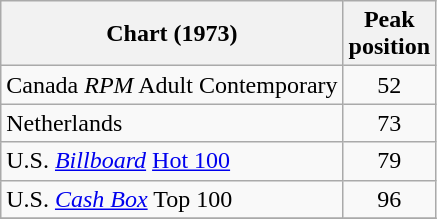<table class="wikitable">
<tr>
<th>Chart (1973)</th>
<th>Peak<br>position</th>
</tr>
<tr>
<td>Canada <em>RPM</em> Adult Contemporary</td>
<td style="text-align:center;">52</td>
</tr>
<tr>
<td>Netherlands</td>
<td style="text-align:center;">73</td>
</tr>
<tr>
<td>U.S. <em><a href='#'>Billboard</a></em> <a href='#'>Hot 100</a></td>
<td style="text-align:center;">79</td>
</tr>
<tr>
<td>U.S. <a href='#'><em>Cash Box</em></a> Top 100</td>
<td align="center">96</td>
</tr>
<tr>
</tr>
</table>
